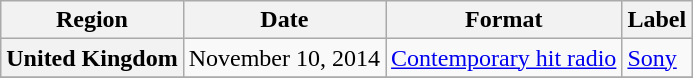<table class="wikitable plainrowheaders">
<tr>
<th>Region</th>
<th>Date</th>
<th>Format</th>
<th>Label</th>
</tr>
<tr>
<th scope="row">United Kingdom</th>
<td>November 10, 2014</td>
<td><a href='#'>Contemporary hit radio</a></td>
<td><a href='#'>Sony</a></td>
</tr>
<tr>
</tr>
</table>
